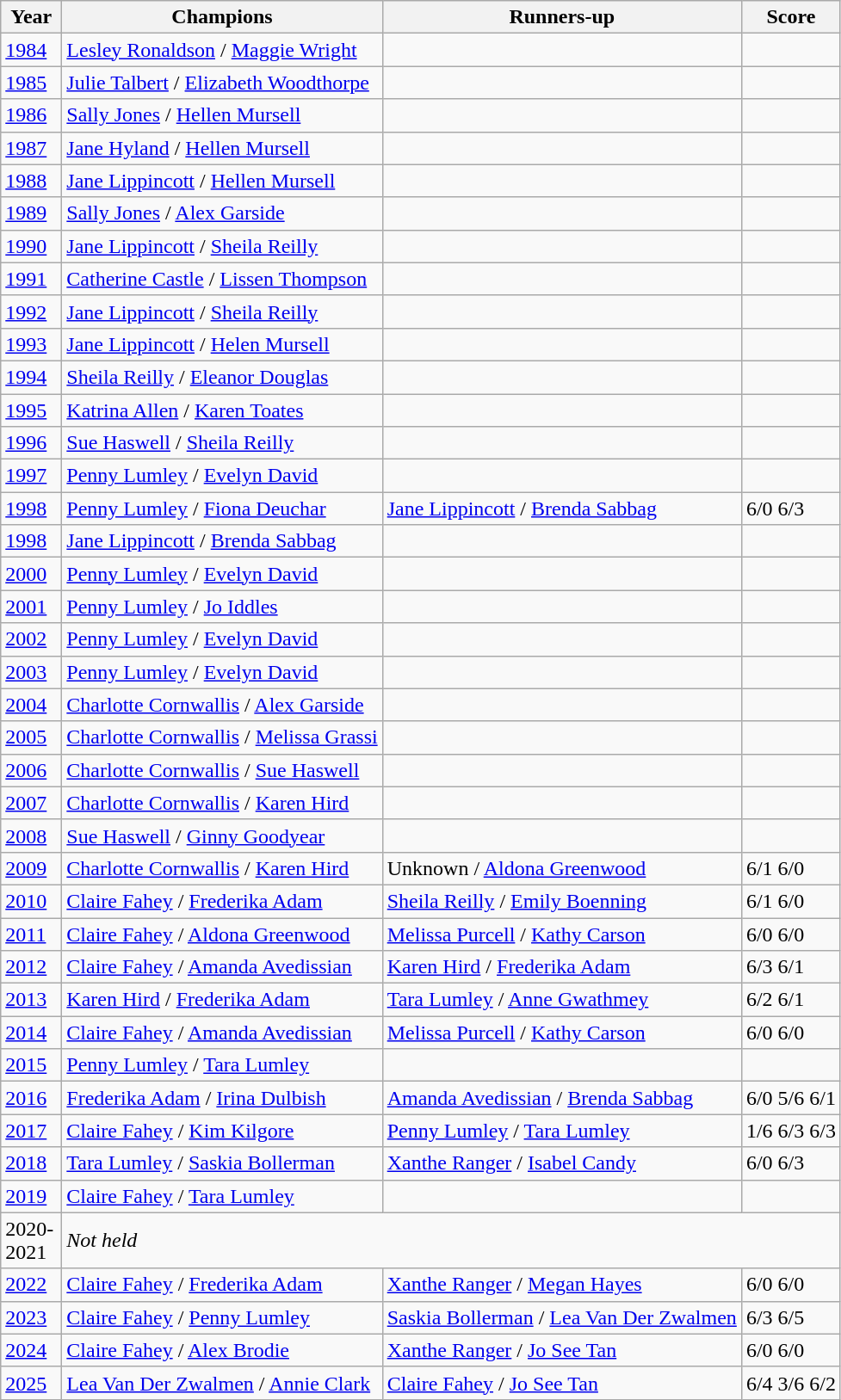<table class="wikitable">
<tr>
<th style="width:40px">Year</th>
<th>Champions</th>
<th>Runners-up</th>
<th class="unsortable">Score</th>
</tr>
<tr>
<td><a href='#'>1984</a></td>
<td> <a href='#'>Lesley Ronaldson</a> /  <a href='#'>Maggie Wright</a></td>
<td></td>
<td></td>
</tr>
<tr>
<td><a href='#'>1985</a></td>
<td> <a href='#'>Julie Talbert</a> /  <a href='#'>Elizabeth Woodthorpe</a></td>
<td></td>
<td></td>
</tr>
<tr>
<td><a href='#'>1986</a></td>
<td> <a href='#'>Sally Jones</a> /  <a href='#'>Hellen Mursell</a></td>
<td></td>
<td></td>
</tr>
<tr>
<td><a href='#'>1987</a></td>
<td> <a href='#'>Jane Hyland</a> /  <a href='#'>Hellen Mursell</a></td>
<td></td>
<td></td>
</tr>
<tr>
<td><a href='#'>1988</a></td>
<td> <a href='#'>Jane Lippincott</a> /  <a href='#'>Hellen Mursell</a></td>
<td></td>
<td></td>
</tr>
<tr>
<td><a href='#'>1989</a></td>
<td> <a href='#'>Sally Jones</a> /  <a href='#'>Alex Garside</a></td>
<td></td>
<td></td>
</tr>
<tr>
<td><a href='#'>1990</a></td>
<td> <a href='#'>Jane Lippincott</a> /  <a href='#'>Sheila Reilly</a></td>
<td></td>
<td></td>
</tr>
<tr>
<td><a href='#'>1991</a></td>
<td> <a href='#'>Catherine Castle</a> /  <a href='#'>Lissen Thompson</a></td>
<td></td>
<td></td>
</tr>
<tr>
<td><a href='#'>1992</a></td>
<td> <a href='#'>Jane Lippincott</a> /  <a href='#'>Sheila Reilly</a></td>
<td></td>
<td></td>
</tr>
<tr>
<td><a href='#'>1993</a></td>
<td> <a href='#'>Jane Lippincott</a> /  <a href='#'>Helen Mursell</a></td>
<td></td>
<td></td>
</tr>
<tr>
<td><a href='#'>1994</a></td>
<td> <a href='#'>Sheila Reilly</a> /  <a href='#'>Eleanor Douglas</a></td>
<td></td>
<td></td>
</tr>
<tr>
<td><a href='#'>1995</a></td>
<td> <a href='#'>Katrina Allen</a> /  <a href='#'>Karen Toates</a></td>
<td></td>
<td></td>
</tr>
<tr>
<td><a href='#'>1996</a></td>
<td> <a href='#'>Sue Haswell</a> /  <a href='#'>Sheila Reilly</a></td>
<td></td>
<td></td>
</tr>
<tr>
<td><a href='#'>1997</a></td>
<td> <a href='#'>Penny Lumley</a> /  <a href='#'>Evelyn David</a></td>
<td></td>
<td></td>
</tr>
<tr>
<td><a href='#'>1998</a></td>
<td> <a href='#'>Penny Lumley</a> /  <a href='#'>Fiona Deuchar</a></td>
<td> <a href='#'>Jane Lippincott</a> /  <a href='#'>Brenda Sabbag</a></td>
<td>6/0 6/3</td>
</tr>
<tr>
<td><a href='#'>1998</a></td>
<td> <a href='#'>Jane Lippincott</a> /  <a href='#'>Brenda Sabbag</a></td>
<td></td>
<td></td>
</tr>
<tr>
<td><a href='#'>2000</a></td>
<td> <a href='#'>Penny Lumley</a> /  <a href='#'>Evelyn David</a></td>
<td></td>
<td></td>
</tr>
<tr>
<td><a href='#'>2001</a></td>
<td> <a href='#'>Penny Lumley</a> /  <a href='#'>Jo Iddles</a></td>
<td></td>
<td></td>
</tr>
<tr>
<td><a href='#'>2002</a></td>
<td> <a href='#'>Penny Lumley</a> /  <a href='#'>Evelyn David</a></td>
<td></td>
<td></td>
</tr>
<tr>
<td><a href='#'>2003</a></td>
<td> <a href='#'>Penny Lumley</a> /  <a href='#'>Evelyn David</a></td>
<td></td>
<td></td>
</tr>
<tr>
<td><a href='#'>2004</a></td>
<td> <a href='#'>Charlotte Cornwallis</a> /  <a href='#'>Alex Garside</a></td>
<td></td>
<td></td>
</tr>
<tr>
<td><a href='#'>2005</a></td>
<td> <a href='#'>Charlotte Cornwallis</a> /  <a href='#'>Melissa Grassi</a></td>
<td></td>
<td></td>
</tr>
<tr>
<td><a href='#'>2006</a></td>
<td> <a href='#'>Charlotte Cornwallis</a> /  <a href='#'>Sue Haswell</a></td>
<td></td>
<td></td>
</tr>
<tr>
<td><a href='#'>2007</a></td>
<td> <a href='#'>Charlotte Cornwallis</a> /  <a href='#'>Karen Hird</a></td>
<td></td>
<td></td>
</tr>
<tr>
<td><a href='#'>2008</a></td>
<td> <a href='#'>Sue Haswell</a> /  <a href='#'>Ginny Goodyear</a></td>
<td></td>
<td></td>
</tr>
<tr>
<td><a href='#'>2009</a></td>
<td> <a href='#'>Charlotte Cornwallis</a> /  <a href='#'>Karen Hird</a></td>
<td>Unknown /  <a href='#'>Aldona Greenwood</a></td>
<td>6/1 6/0</td>
</tr>
<tr>
<td><a href='#'>2010</a></td>
<td> <a href='#'>Claire Fahey</a> /  <a href='#'>Frederika Adam</a></td>
<td> <a href='#'>Sheila Reilly</a> /  <a href='#'>Emily Boenning</a></td>
<td>6/1 6/0</td>
</tr>
<tr>
<td><a href='#'>2011</a></td>
<td> <a href='#'>Claire Fahey</a> /  <a href='#'>Aldona Greenwood</a></td>
<td> <a href='#'>Melissa Purcell</a> /  <a href='#'>Kathy Carson</a></td>
<td>6/0 6/0</td>
</tr>
<tr>
<td><a href='#'>2012</a></td>
<td> <a href='#'>Claire Fahey</a> /  <a href='#'>Amanda Avedissian</a></td>
<td> <a href='#'>Karen Hird</a> /  <a href='#'>Frederika Adam</a></td>
<td>6/3 6/1</td>
</tr>
<tr>
<td><a href='#'>2013</a></td>
<td> <a href='#'>Karen Hird</a> /  <a href='#'>Frederika Adam</a></td>
<td> <a href='#'>Tara Lumley</a> /  <a href='#'>Anne Gwathmey</a></td>
<td>6/2 6/1</td>
</tr>
<tr>
<td><a href='#'>2014</a></td>
<td> <a href='#'>Claire Fahey</a> /  <a href='#'>Amanda Avedissian</a></td>
<td> <a href='#'>Melissa Purcell</a> /  <a href='#'>Kathy Carson</a></td>
<td>6/0 6/0</td>
</tr>
<tr>
<td><a href='#'>2015</a></td>
<td> <a href='#'>Penny Lumley</a> /  <a href='#'>Tara Lumley</a></td>
<td></td>
<td></td>
</tr>
<tr>
<td><a href='#'>2016</a></td>
<td> <a href='#'>Frederika Adam</a> /  <a href='#'>Irina Dulbish</a></td>
<td> <a href='#'>Amanda Avedissian</a> /  <a href='#'>Brenda Sabbag</a></td>
<td>6/0 5/6 6/1</td>
</tr>
<tr>
<td><a href='#'>2017</a></td>
<td> <a href='#'>Claire Fahey</a> /  <a href='#'>Kim Kilgore</a></td>
<td> <a href='#'>Penny Lumley</a> /  <a href='#'>Tara Lumley</a></td>
<td>1/6 6/3 6/3</td>
</tr>
<tr>
<td><a href='#'>2018</a></td>
<td> <a href='#'>Tara Lumley</a> /  <a href='#'>Saskia Bollerman</a></td>
<td> <a href='#'>Xanthe Ranger</a> /  <a href='#'>Isabel Candy</a></td>
<td>6/0 6/3</td>
</tr>
<tr>
<td><a href='#'>2019</a></td>
<td> <a href='#'>Claire Fahey</a> /  <a href='#'>Tara Lumley</a></td>
<td></td>
<td></td>
</tr>
<tr>
<td>2020-2021</td>
<td colspan=4><em>Not held</em></td>
</tr>
<tr>
<td><a href='#'>2022</a></td>
<td> <a href='#'>Claire Fahey</a> /  <a href='#'>Frederika Adam</a></td>
<td> <a href='#'>Xanthe Ranger</a> /  <a href='#'>Megan Hayes</a></td>
<td>6/0 6/0</td>
</tr>
<tr>
<td><a href='#'>2023</a></td>
<td> <a href='#'>Claire Fahey</a> /  <a href='#'>Penny Lumley</a></td>
<td> <a href='#'>Saskia Bollerman</a> /  <a href='#'>Lea Van Der Zwalmen</a></td>
<td>6/3 6/5</td>
</tr>
<tr>
<td><a href='#'>2024</a></td>
<td> <a href='#'>Claire Fahey</a> /  <a href='#'>Alex Brodie</a></td>
<td> <a href='#'>Xanthe Ranger</a> /  <a href='#'>Jo See Tan</a></td>
<td>6/0 6/0</td>
</tr>
<tr>
<td><a href='#'>2025</a></td>
<td> <a href='#'>Lea Van Der Zwalmen</a> /  <a href='#'>Annie Clark</a></td>
<td> <a href='#'>Claire Fahey</a> /  <a href='#'>Jo See Tan</a></td>
<td>6/4 3/6 6/2</td>
</tr>
</table>
